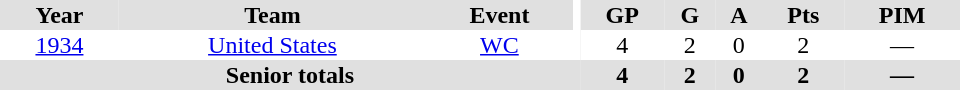<table border="0" cellpadding="1" cellspacing="0" ID="Table3" style="text-align:center; width:40em">
<tr bgcolor="#e0e0e0">
<th>Year</th>
<th>Team</th>
<th>Event</th>
<th rowspan="102" bgcolor="#ffffff"></th>
<th>GP</th>
<th>G</th>
<th>A</th>
<th>Pts</th>
<th>PIM</th>
</tr>
<tr>
<td><a href='#'>1934</a></td>
<td><a href='#'>United States</a></td>
<td><a href='#'>WC</a></td>
<td>4</td>
<td>2</td>
<td>0</td>
<td>2</td>
<td>—</td>
</tr>
<tr bgcolor="#e0e0e0">
<th colspan="4">Senior totals</th>
<th>4</th>
<th>2</th>
<th>0</th>
<th>2</th>
<th>—</th>
</tr>
</table>
